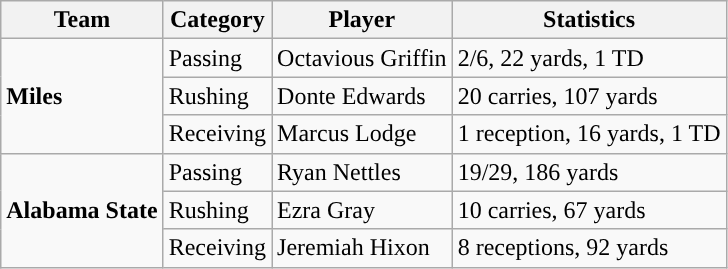<table class="wikitable" style="float: left;">
<tr>
<th>Team</th>
<th>Category</th>
<th>Player</th>
<th>Statistics</th>
</tr>
<tr>
<td rowspan=3><strong>Miles</strong></td>
<td>Passing</td>
<td>Octavious Griffin</td>
<td>2/6, 22 yards, 1 TD</td>
</tr>
<tr>
<td>Rushing</td>
<td>Donte Edwards</td>
<td>20 carries, 107 yards</td>
</tr>
<tr>
<td>Receiving</td>
<td>Marcus Lodge</td>
<td>1 reception, 16 yards, 1 TD</td>
</tr>
<tr>
<td rowspan=3><strong>Alabama State</strong></td>
<td>Passing</td>
<td>Ryan Nettles</td>
<td>19/29, 186 yards</td>
</tr>
<tr>
<td>Rushing</td>
<td>Ezra Gray</td>
<td>10 carries, 67 yards</td>
</tr>
<tr>
<td>Receiving</td>
<td>Jeremiah Hixon</td>
<td>8 receptions, 92 yards</td>
</tr>
</table>
